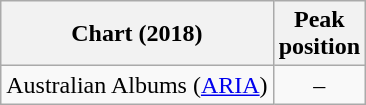<table class="wikitable">
<tr>
<th>Chart (2018)</th>
<th>Peak<br>position</th>
</tr>
<tr>
<td>Australian Albums (<a href='#'>ARIA</a>)</td>
<td align="center">–</td>
</tr>
</table>
